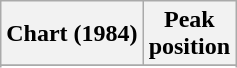<table class="wikitable sortable plainrowheaders" style="text-align:center">
<tr>
<th scope="col">Chart (1984)</th>
<th scope="col">Peak<br>position</th>
</tr>
<tr>
</tr>
<tr>
</tr>
</table>
